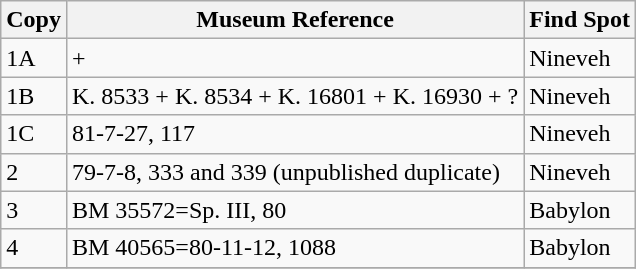<table class="wikitable">
<tr>
<th>Copy</th>
<th>Museum Reference</th>
<th>Find Spot</th>
</tr>
<tr>
<td>1A</td>
<td>  +  </td>
<td>Nineveh</td>
</tr>
<tr>
<td>1B</td>
<td> K. 8533 + K. 8534 + K. 16801 + K. 16930 + ? </td>
<td>Nineveh</td>
</tr>
<tr>
<td>1C</td>
<td>81-7-27, 117</td>
<td>Nineveh</td>
</tr>
<tr>
<td>2</td>
<td>79-7-8, 333 and 339 (unpublished duplicate)</td>
<td>Nineveh</td>
</tr>
<tr>
<td>3</td>
<td>BM 35572=Sp. III, 80</td>
<td>Babylon</td>
</tr>
<tr>
<td>4</td>
<td>BM 40565=80-11-12, 1088</td>
<td>Babylon</td>
</tr>
<tr>
</tr>
</table>
